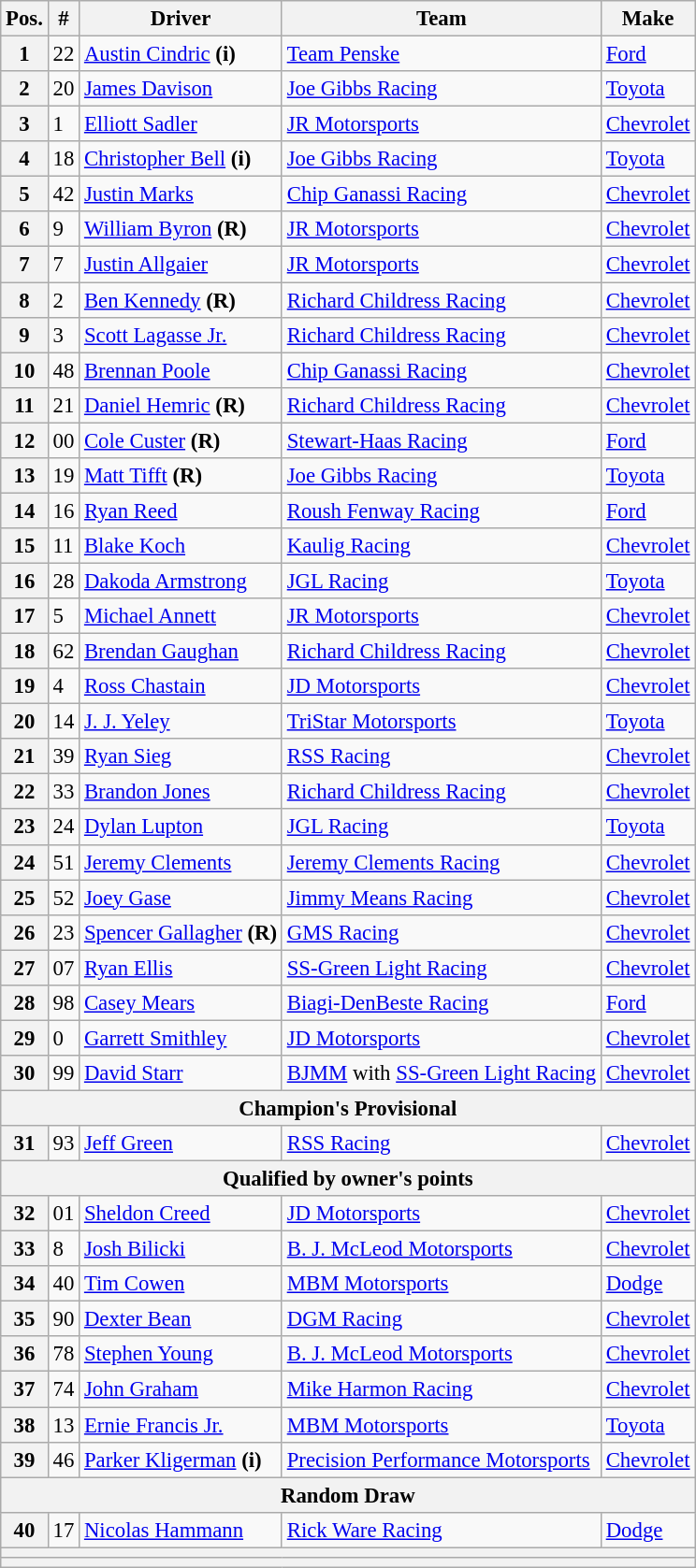<table class="wikitable" style="font-size:95%">
<tr>
<th>Pos.</th>
<th>#</th>
<th>Driver</th>
<th>Team</th>
<th>Make</th>
</tr>
<tr>
<th>1</th>
<td>22</td>
<td><a href='#'>Austin Cindric</a> <strong>(i)</strong></td>
<td><a href='#'>Team Penske</a></td>
<td><a href='#'>Ford</a></td>
</tr>
<tr>
<th>2</th>
<td>20</td>
<td><a href='#'>James Davison</a></td>
<td><a href='#'>Joe Gibbs Racing</a></td>
<td><a href='#'>Toyota</a></td>
</tr>
<tr>
<th>3</th>
<td>1</td>
<td><a href='#'>Elliott Sadler</a></td>
<td><a href='#'>JR Motorsports</a></td>
<td><a href='#'>Chevrolet</a></td>
</tr>
<tr>
<th>4</th>
<td>18</td>
<td><a href='#'>Christopher Bell</a> <strong>(i)</strong></td>
<td><a href='#'>Joe Gibbs Racing</a></td>
<td><a href='#'>Toyota</a></td>
</tr>
<tr>
<th>5</th>
<td>42</td>
<td><a href='#'>Justin Marks</a></td>
<td><a href='#'>Chip Ganassi Racing</a></td>
<td><a href='#'>Chevrolet</a></td>
</tr>
<tr>
<th>6</th>
<td>9</td>
<td><a href='#'>William Byron</a> <strong>(R)</strong></td>
<td><a href='#'>JR Motorsports</a></td>
<td><a href='#'>Chevrolet</a></td>
</tr>
<tr>
<th>7</th>
<td>7</td>
<td><a href='#'>Justin Allgaier</a></td>
<td><a href='#'>JR Motorsports</a></td>
<td><a href='#'>Chevrolet</a></td>
</tr>
<tr>
<th>8</th>
<td>2</td>
<td><a href='#'>Ben Kennedy</a> <strong>(R)</strong></td>
<td><a href='#'>Richard Childress Racing</a></td>
<td><a href='#'>Chevrolet</a></td>
</tr>
<tr>
<th>9</th>
<td>3</td>
<td><a href='#'>Scott Lagasse Jr.</a></td>
<td><a href='#'>Richard Childress Racing</a></td>
<td><a href='#'>Chevrolet</a></td>
</tr>
<tr>
<th>10</th>
<td>48</td>
<td><a href='#'>Brennan Poole</a></td>
<td><a href='#'>Chip Ganassi Racing</a></td>
<td><a href='#'>Chevrolet</a></td>
</tr>
<tr>
<th>11</th>
<td>21</td>
<td><a href='#'>Daniel Hemric</a> <strong>(R)</strong></td>
<td><a href='#'>Richard Childress Racing</a></td>
<td><a href='#'>Chevrolet</a></td>
</tr>
<tr>
<th>12</th>
<td>00</td>
<td><a href='#'>Cole Custer</a> <strong>(R)</strong></td>
<td><a href='#'>Stewart-Haas Racing</a></td>
<td><a href='#'>Ford</a></td>
</tr>
<tr>
<th>13</th>
<td>19</td>
<td><a href='#'>Matt Tifft</a> <strong>(R)</strong></td>
<td><a href='#'>Joe Gibbs Racing</a></td>
<td><a href='#'>Toyota</a></td>
</tr>
<tr>
<th>14</th>
<td>16</td>
<td><a href='#'>Ryan Reed</a></td>
<td><a href='#'>Roush Fenway Racing</a></td>
<td><a href='#'>Ford</a></td>
</tr>
<tr>
<th>15</th>
<td>11</td>
<td><a href='#'>Blake Koch</a></td>
<td><a href='#'>Kaulig Racing</a></td>
<td><a href='#'>Chevrolet</a></td>
</tr>
<tr>
<th>16</th>
<td>28</td>
<td><a href='#'>Dakoda Armstrong</a></td>
<td><a href='#'>JGL Racing</a></td>
<td><a href='#'>Toyota</a></td>
</tr>
<tr>
<th>17</th>
<td>5</td>
<td><a href='#'>Michael Annett</a></td>
<td><a href='#'>JR Motorsports</a></td>
<td><a href='#'>Chevrolet</a></td>
</tr>
<tr>
<th>18</th>
<td>62</td>
<td><a href='#'>Brendan Gaughan</a></td>
<td><a href='#'>Richard Childress Racing</a></td>
<td><a href='#'>Chevrolet</a></td>
</tr>
<tr>
<th>19</th>
<td>4</td>
<td><a href='#'>Ross Chastain</a></td>
<td><a href='#'>JD Motorsports</a></td>
<td><a href='#'>Chevrolet</a></td>
</tr>
<tr>
<th>20</th>
<td>14</td>
<td><a href='#'>J. J. Yeley</a></td>
<td><a href='#'>TriStar Motorsports</a></td>
<td><a href='#'>Toyota</a></td>
</tr>
<tr>
<th>21</th>
<td>39</td>
<td><a href='#'>Ryan Sieg</a></td>
<td><a href='#'>RSS Racing</a></td>
<td><a href='#'>Chevrolet</a></td>
</tr>
<tr>
<th>22</th>
<td>33</td>
<td><a href='#'>Brandon Jones</a></td>
<td><a href='#'>Richard Childress Racing</a></td>
<td><a href='#'>Chevrolet</a></td>
</tr>
<tr>
<th>23</th>
<td>24</td>
<td><a href='#'>Dylan Lupton</a></td>
<td><a href='#'>JGL Racing</a></td>
<td><a href='#'>Toyota</a></td>
</tr>
<tr>
<th>24</th>
<td>51</td>
<td><a href='#'>Jeremy Clements</a></td>
<td><a href='#'>Jeremy Clements Racing</a></td>
<td><a href='#'>Chevrolet</a></td>
</tr>
<tr>
<th>25</th>
<td>52</td>
<td><a href='#'>Joey Gase</a></td>
<td><a href='#'>Jimmy Means Racing</a></td>
<td><a href='#'>Chevrolet</a></td>
</tr>
<tr>
<th>26</th>
<td>23</td>
<td><a href='#'>Spencer Gallagher</a> <strong>(R)</strong></td>
<td><a href='#'>GMS Racing</a></td>
<td><a href='#'>Chevrolet</a></td>
</tr>
<tr>
<th>27</th>
<td>07</td>
<td><a href='#'>Ryan Ellis</a></td>
<td><a href='#'>SS-Green Light Racing</a></td>
<td><a href='#'>Chevrolet</a></td>
</tr>
<tr>
<th>28</th>
<td>98</td>
<td><a href='#'>Casey Mears</a></td>
<td><a href='#'>Biagi-DenBeste Racing</a></td>
<td><a href='#'>Ford</a></td>
</tr>
<tr>
<th>29</th>
<td>0</td>
<td><a href='#'>Garrett Smithley</a></td>
<td><a href='#'>JD Motorsports</a></td>
<td><a href='#'>Chevrolet</a></td>
</tr>
<tr>
<th>30</th>
<td>99</td>
<td><a href='#'>David Starr</a></td>
<td><a href='#'>BJMM</a> with <a href='#'>SS-Green Light Racing</a></td>
<td><a href='#'>Chevrolet</a></td>
</tr>
<tr>
<th colspan="5">Champion's Provisional</th>
</tr>
<tr>
<th>31</th>
<td>93</td>
<td><a href='#'>Jeff Green</a></td>
<td><a href='#'>RSS Racing</a></td>
<td><a href='#'>Chevrolet</a></td>
</tr>
<tr>
<th colspan="5">Qualified by owner's points</th>
</tr>
<tr>
<th>32</th>
<td>01</td>
<td><a href='#'>Sheldon Creed</a></td>
<td><a href='#'>JD Motorsports</a></td>
<td><a href='#'>Chevrolet</a></td>
</tr>
<tr>
<th>33</th>
<td>8</td>
<td><a href='#'>Josh Bilicki</a></td>
<td><a href='#'>B. J. McLeod Motorsports</a></td>
<td><a href='#'>Chevrolet</a></td>
</tr>
<tr>
<th>34</th>
<td>40</td>
<td><a href='#'>Tim Cowen</a></td>
<td><a href='#'>MBM Motorsports</a></td>
<td><a href='#'>Dodge</a></td>
</tr>
<tr>
<th>35</th>
<td>90</td>
<td><a href='#'>Dexter Bean</a></td>
<td><a href='#'>DGM Racing</a></td>
<td><a href='#'>Chevrolet</a></td>
</tr>
<tr>
<th>36</th>
<td>78</td>
<td><a href='#'>Stephen Young</a></td>
<td><a href='#'>B. J. McLeod Motorsports</a></td>
<td><a href='#'>Chevrolet</a></td>
</tr>
<tr>
<th>37</th>
<td>74</td>
<td><a href='#'>John Graham</a></td>
<td><a href='#'>Mike Harmon Racing</a></td>
<td><a href='#'>Chevrolet</a></td>
</tr>
<tr>
<th>38</th>
<td>13</td>
<td><a href='#'>Ernie Francis Jr.</a></td>
<td><a href='#'>MBM Motorsports</a></td>
<td><a href='#'>Toyota</a></td>
</tr>
<tr>
<th>39</th>
<td>46</td>
<td><a href='#'>Parker Kligerman</a> <strong>(i)</strong></td>
<td><a href='#'>Precision Performance Motorsports</a></td>
<td><a href='#'>Chevrolet</a></td>
</tr>
<tr>
<th colspan="5">Random Draw</th>
</tr>
<tr>
<th>40</th>
<td>17</td>
<td><a href='#'>Nicolas Hammann</a></td>
<td><a href='#'>Rick Ware Racing</a></td>
<td><a href='#'>Dodge</a></td>
</tr>
<tr>
<th colspan="5"></th>
</tr>
<tr>
<th colspan="5"></th>
</tr>
</table>
